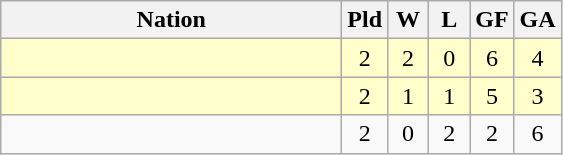<table class=wikitable style="text-align:center">
<tr>
<th width=220]]>Nation</th>
<th width=20]]>Pld</th>
<th width=20>W</th>
<th width=20]]>L</th>
<th width=20]]>GF</th>
<th width=20]]>GA</th>
</tr>
<tr bgcolor=#ffffcc>
<td align=left></td>
<td>2</td>
<td>2</td>
<td>0</td>
<td>6</td>
<td>4</td>
</tr>
<tr bgcolor=#ffffcc>
<td align=left></td>
<td>2</td>
<td>1</td>
<td>1</td>
<td>5</td>
<td>3</td>
</tr>
<tr>
<td align=left></td>
<td>2</td>
<td>0</td>
<td>2</td>
<td>2</td>
<td>6</td>
</tr>
</table>
